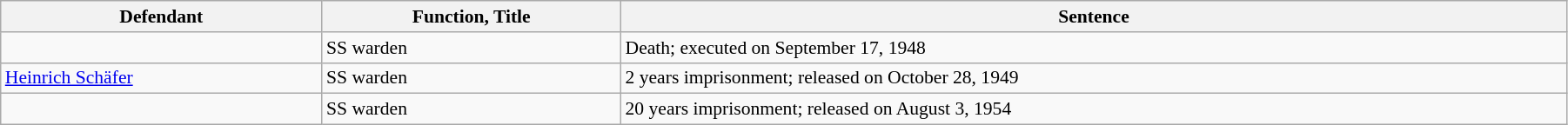<table class="wikitable" width="95%" style="font-size: 90%; border-spacing:10px 0px;">
<tr>
<th align="left">Defendant</th>
<th align="left">Function, Title</th>
<th align="left">Sentence</th>
</tr>
<tr>
<td></td>
<td>SS warden</td>
<td>Death; executed on September 17, 1948</td>
</tr>
<tr>
<td><a href='#'>Heinrich Schäfer</a></td>
<td>SS warden</td>
<td>2 years imprisonment; released on October 28, 1949</td>
</tr>
<tr>
<td></td>
<td>SS warden</td>
<td>20 years imprisonment; released on August 3, 1954</td>
</tr>
</table>
